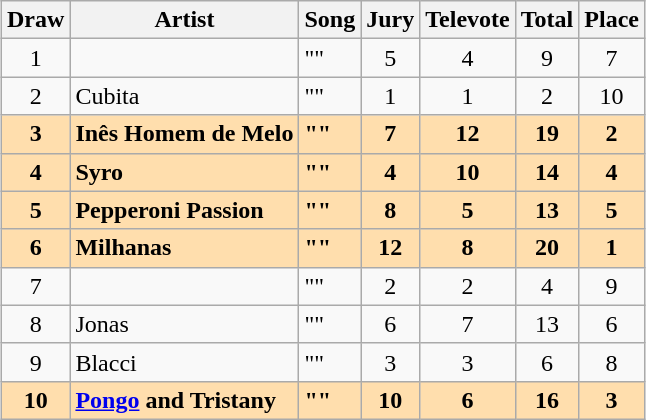<table class="sortable wikitable" style="margin: 1em auto 1em auto; text-align:center">
<tr>
<th scope="col">Draw</th>
<th scope="col">Artist</th>
<th scope="col">Song</th>
<th scope="col">Jury</th>
<th scope="col">Televote</th>
<th scope="col">Total</th>
<th scope="col">Place</th>
</tr>
<tr>
<td>1</td>
<td align="left"></td>
<td align="left">""</td>
<td>5</td>
<td>4</td>
<td>9</td>
<td>7</td>
</tr>
<tr>
<td>2</td>
<td align="left">Cubita</td>
<td align="left">""</td>
<td>1</td>
<td>1</td>
<td>2</td>
<td>10</td>
</tr>
<tr style="font-weight:bold; background:navajowhite;">
<td>3</td>
<td align="left">Inês Homem de Melo</td>
<td align="left">""</td>
<td>7</td>
<td>12</td>
<td>19</td>
<td>2</td>
</tr>
<tr style="font-weight:bold; background:navajowhite;">
<td>4</td>
<td align="left">Syro</td>
<td align="left">""</td>
<td>4</td>
<td>10</td>
<td>14</td>
<td>4</td>
</tr>
<tr style="font-weight:bold; background:navajowhite;">
<td>5</td>
<td align="left">Pepperoni Passion</td>
<td align="left">""</td>
<td>8</td>
<td>5</td>
<td>13</td>
<td>5</td>
</tr>
<tr style="font-weight:bold; background:navajowhite;">
<td>6</td>
<td align="left">Milhanas</td>
<td align="left">""</td>
<td>12</td>
<td>8</td>
<td>20</td>
<td>1</td>
</tr>
<tr>
<td>7</td>
<td align="left"></td>
<td align="left">""</td>
<td>2</td>
<td>2</td>
<td>4</td>
<td>9</td>
</tr>
<tr>
<td>8</td>
<td align="left">Jonas</td>
<td align="left">""</td>
<td>6</td>
<td>7</td>
<td>13</td>
<td>6</td>
</tr>
<tr>
<td>9</td>
<td align="left">Blacci</td>
<td align="left">""</td>
<td>3</td>
<td>3</td>
<td>6</td>
<td>8</td>
</tr>
<tr style="font-weight:bold; background:navajowhite;">
<td>10</td>
<td align="left"><a href='#'>Pongo</a> and Tristany</td>
<td align="left">""</td>
<td>10</td>
<td>6</td>
<td>16</td>
<td>3</td>
</tr>
</table>
